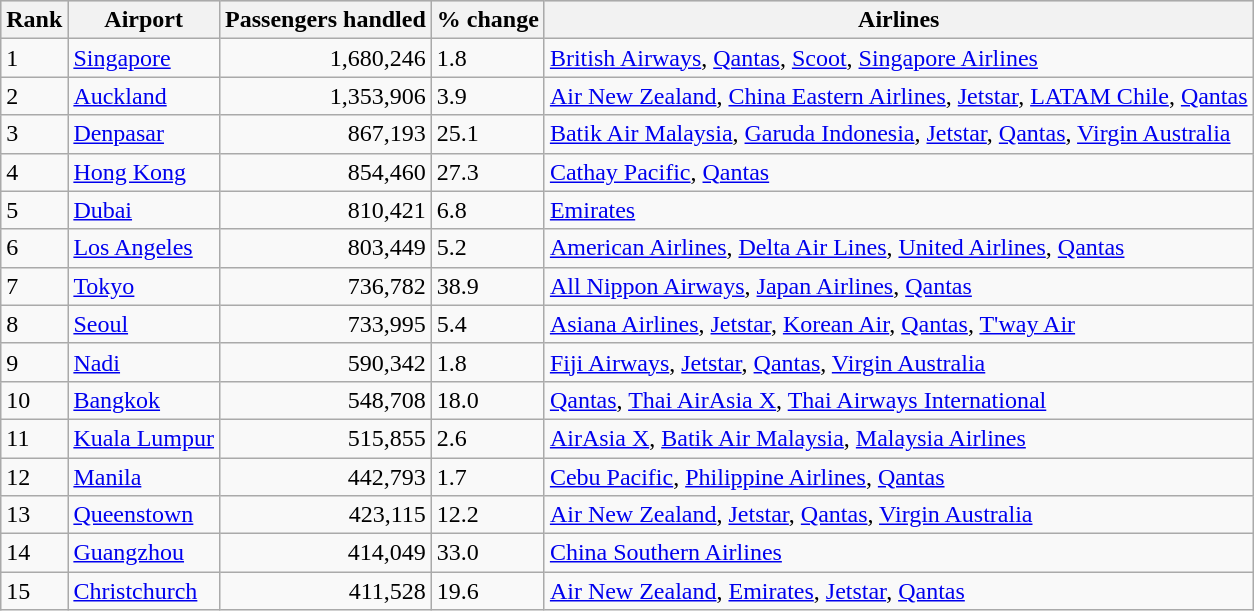<table class="wikitable sortable" width= align=>
<tr style="background:lightgrey;">
<th>Rank</th>
<th>Airport</th>
<th>Passengers handled</th>
<th>% change</th>
<th>Airlines</th>
</tr>
<tr>
<td>1</td>
<td><a href='#'>Singapore</a></td>
<td align="right">1,680,246</td>
<td>1.8</td>
<td><a href='#'>British Airways</a>, <a href='#'>Qantas</a>, <a href='#'>Scoot</a>, <a href='#'>Singapore Airlines</a></td>
</tr>
<tr>
<td>2</td>
<td><a href='#'>Auckland</a></td>
<td align="right">1,353,906</td>
<td>3.9</td>
<td><a href='#'>Air New Zealand</a>, <a href='#'>China Eastern Airlines</a>, <a href='#'>Jetstar</a>, <a href='#'>LATAM Chile</a>, <a href='#'>Qantas</a></td>
</tr>
<tr>
<td>3</td>
<td><a href='#'>Denpasar</a></td>
<td align="right">867,193</td>
<td>25.1</td>
<td><a href='#'>Batik Air Malaysia</a>, <a href='#'>Garuda Indonesia</a>, <a href='#'>Jetstar</a>, <a href='#'>Qantas</a>, <a href='#'>Virgin Australia</a></td>
</tr>
<tr>
<td>4</td>
<td><a href='#'>Hong Kong</a></td>
<td style="text-align:right;">854,460</td>
<td>27.3</td>
<td><a href='#'>Cathay Pacific</a>, <a href='#'>Qantas</a></td>
</tr>
<tr>
<td>5</td>
<td><a href='#'>Dubai</a></td>
<td align="right">810,421</td>
<td>6.8</td>
<td><a href='#'>Emirates</a></td>
</tr>
<tr>
<td>6</td>
<td><a href='#'>Los Angeles</a></td>
<td align="right">803,449</td>
<td>5.2</td>
<td><a href='#'>American Airlines</a>, <a href='#'>Delta Air Lines</a>, <a href='#'>United Airlines</a>, <a href='#'>Qantas</a></td>
</tr>
<tr>
<td>7</td>
<td><a href='#'>Tokyo</a></td>
<td align="right">736,782</td>
<td>38.9</td>
<td><a href='#'>All Nippon Airways</a>, <a href='#'>Japan Airlines</a>, <a href='#'>Qantas</a></td>
</tr>
<tr>
<td>8</td>
<td><a href='#'>Seoul</a></td>
<td align="right">733,995</td>
<td>5.4</td>
<td><a href='#'>Asiana Airlines</a>, <a href='#'>Jetstar</a>, <a href='#'>Korean Air</a>, <a href='#'>Qantas</a>, <a href='#'>T'way Air</a></td>
</tr>
<tr>
<td>9</td>
<td><a href='#'>Nadi</a></td>
<td align="right">590,342</td>
<td>1.8</td>
<td><a href='#'>Fiji Airways</a>, <a href='#'>Jetstar</a>, <a href='#'>Qantas</a>, <a href='#'>Virgin Australia</a></td>
</tr>
<tr>
<td>10</td>
<td><a href='#'>Bangkok</a></td>
<td style="text-align:right;">548,708</td>
<td>18.0</td>
<td><a href='#'>Qantas</a>, <a href='#'>Thai AirAsia X</a>, <a href='#'>Thai Airways International</a></td>
</tr>
<tr>
<td>11</td>
<td><a href='#'>Kuala Lumpur</a></td>
<td style="text-align:right;">515,855</td>
<td>2.6</td>
<td><a href='#'>AirAsia X</a>, <a href='#'>Batik Air Malaysia</a>, <a href='#'>Malaysia Airlines</a></td>
</tr>
<tr>
<td>12</td>
<td><a href='#'>Manila</a></td>
<td style="text-align:right;">442,793</td>
<td>1.7</td>
<td><a href='#'>Cebu Pacific</a>, <a href='#'>Philippine Airlines</a>, <a href='#'>Qantas</a></td>
</tr>
<tr>
<td>13</td>
<td><a href='#'>Queenstown</a></td>
<td align="right">423,115</td>
<td>12.2</td>
<td><a href='#'>Air New Zealand</a>, <a href='#'>Jetstar</a>, <a href='#'>Qantas</a>, <a href='#'>Virgin Australia</a></td>
</tr>
<tr>
<td>14</td>
<td><a href='#'>Guangzhou</a></td>
<td align="right">414,049</td>
<td>33.0</td>
<td><a href='#'>China Southern Airlines</a></td>
</tr>
<tr>
<td>15</td>
<td><a href='#'>Christchurch</a></td>
<td align="right">411,528</td>
<td>19.6</td>
<td><a href='#'>Air New Zealand</a>, <a href='#'>Emirates</a>, <a href='#'>Jetstar</a>, <a href='#'>Qantas</a></td>
</tr>
</table>
